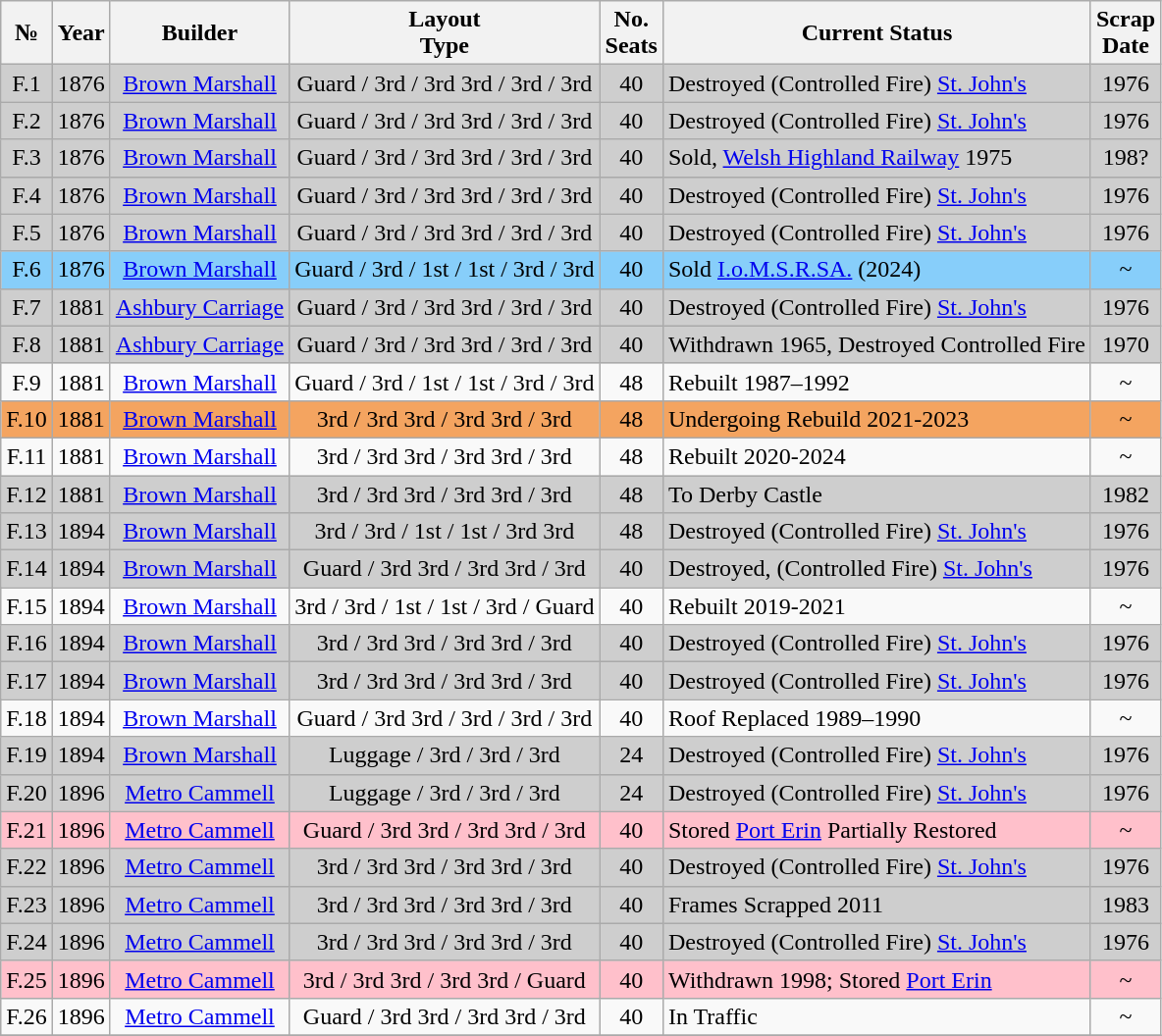<table class="wikitable">
<tr>
<th>№</th>
<th>Year</th>
<th>Builder</th>
<th>Layout<br>Type</th>
<th>No.<br>Seats</th>
<th>Current Status</th>
<th>Scrap<br>Date</th>
</tr>
<tr bgcolor=#cecece>
<td align="center">F.1</td>
<td align="center">1876</td>
<td align="center"><a href='#'>Brown Marshall</a></td>
<td align="center">Guard / 3rd / 3rd  3rd / 3rd / 3rd</td>
<td align="center">40</td>
<td>Destroyed (Controlled Fire) <a href='#'>St. John's</a></td>
<td align="center">1976</td>
</tr>
<tr bgcolor=#cecece>
<td align="center">F.2</td>
<td align="center">1876</td>
<td align="center"><a href='#'>Brown Marshall</a></td>
<td align="center">Guard / 3rd / 3rd 3rd / 3rd / 3rd</td>
<td align="center">40</td>
<td>Destroyed (Controlled Fire) <a href='#'>St. John's</a></td>
<td align="center">1976</td>
</tr>
<tr bgcolor=#cecece>
<td align="center">F.3</td>
<td align="center">1876</td>
<td align="center"><a href='#'>Brown Marshall</a></td>
<td align="center">Guard / 3rd / 3rd 3rd / 3rd / 3rd</td>
<td align="center">40</td>
<td>Sold, <a href='#'>Welsh Highland Railway</a> 1975</td>
<td align="center">198?</td>
</tr>
<tr bgcolor=#cecece>
<td align="center">F.4</td>
<td align="center">1876</td>
<td align="center"><a href='#'>Brown Marshall</a></td>
<td align="center">Guard / 3rd / 3rd 3rd / 3rd / 3rd</td>
<td align="center">40</td>
<td>Destroyed (Controlled Fire) <a href='#'>St. John's</a></td>
<td align="center">1976</td>
</tr>
<tr bgcolor=#cecece>
<td align="center">F.5</td>
<td align="center">1876</td>
<td align="center"><a href='#'>Brown Marshall</a></td>
<td align="center">Guard / 3rd / 3rd 3rd / 3rd / 3rd</td>
<td align="center">40</td>
<td>Destroyed (Controlled Fire) <a href='#'>St. John's</a></td>
<td align="center">1976</td>
</tr>
<tr bgcolor=#87cefa>
<td align="center">F.6</td>
<td align="center">1876</td>
<td align="center"><a href='#'>Brown Marshall</a></td>
<td align="center">Guard / 3rd / 1st / 1st / 3rd / 3rd</td>
<td align="center">40</td>
<td>Sold <a href='#'>I.o.M.S.R.SA.</a> (2024)</td>
<td align="center">~</td>
</tr>
<tr bgcolor=#cecece>
<td align="center">F.7</td>
<td align="center">1881</td>
<td align="center"><a href='#'>Ashbury Carriage</a></td>
<td align="center">Guard / 3rd / 3rd 3rd / 3rd / 3rd</td>
<td align="center">40</td>
<td>Destroyed (Controlled Fire) <a href='#'>St. John's</a></td>
<td align="center">1976</td>
</tr>
<tr bgcolor=#cecece>
<td align="center">F.8</td>
<td align="center">1881</td>
<td align="center"><a href='#'>Ashbury Carriage</a></td>
<td align="center">Guard / 3rd / 3rd 3rd / 3rd / 3rd</td>
<td align="center">40</td>
<td>Withdrawn 1965, Destroyed Controlled Fire</td>
<td align="center">1970</td>
</tr>
<tr>
<td align="center">F.9</td>
<td align="center">1881</td>
<td align="center"><a href='#'>Brown Marshall</a></td>
<td align="center">Guard / 3rd / 1st / 1st / 3rd / 3rd</td>
<td align="center">48</td>
<td>Rebuilt 1987–1992</td>
<td align="center">~</td>
</tr>
<tr bgcolor=#f4a460>
<td align="center">F.10</td>
<td align="center">1881</td>
<td align="center"><a href='#'>Brown Marshall</a></td>
<td align="center">3rd / 3rd  3rd / 3rd  3rd / 3rd</td>
<td align="center">48</td>
<td>Undergoing Rebuild 2021-2023</td>
<td align="center">~</td>
</tr>
<tr>
<td align="center">F.11</td>
<td align="center">1881</td>
<td align="center"><a href='#'>Brown Marshall</a></td>
<td align="center">3rd / 3rd 3rd / 3rd 3rd / 3rd</td>
<td align="center">48</td>
<td>Rebuilt 2020-2024</td>
<td align="center">~</td>
</tr>
<tr bgcolor=#cecece>
<td align="center">F.12</td>
<td align="center">1881</td>
<td align="center"><a href='#'>Brown Marshall</a></td>
<td align="center">3rd / 3rd 3rd / 3rd 3rd / 3rd</td>
<td align="center">48</td>
<td>To Derby Castle</td>
<td align="center">1982</td>
</tr>
<tr bgcolor=#cecece>
<td align="center">F.13</td>
<td align="center">1894</td>
<td align="center"><a href='#'>Brown Marshall</a></td>
<td align="center">3rd / 3rd / 1st / 1st / 3rd 3rd</td>
<td align="center">48</td>
<td>Destroyed (Controlled Fire) <a href='#'>St. John's</a></td>
<td align="center">1976</td>
</tr>
<tr bgcolor=#cecece>
<td align="center">F.14</td>
<td align="center">1894</td>
<td align="center"><a href='#'>Brown Marshall</a></td>
<td align="center">Guard / 3rd 3rd / 3rd 3rd / 3rd</td>
<td align="center">40</td>
<td>Destroyed, (Controlled Fire) <a href='#'>St. John's</a></td>
<td align="center">1976</td>
</tr>
<tr>
<td align="center">F.15</td>
<td align="center">1894</td>
<td align="center"><a href='#'>Brown Marshall</a></td>
<td align="center">3rd / 3rd / 1st / 1st / 3rd / Guard</td>
<td align="center">40</td>
<td>Rebuilt 2019-2021</td>
<td align="center">~</td>
</tr>
<tr bgcolor=#cecece>
<td align="center">F.16</td>
<td align="center">1894</td>
<td align="center"><a href='#'>Brown Marshall</a></td>
<td align="center">3rd / 3rd 3rd / 3rd 3rd / 3rd</td>
<td align="center">40</td>
<td>Destroyed (Controlled Fire) <a href='#'>St. John's</a></td>
<td align="center">1976</td>
</tr>
<tr bgcolor=#cecece>
<td align="center">F.17</td>
<td align="center">1894</td>
<td align="center"><a href='#'>Brown Marshall</a></td>
<td align="center">3rd / 3rd  3rd / 3rd 3rd / 3rd</td>
<td align="center">40</td>
<td>Destroyed (Controlled Fire) <a href='#'>St. John's</a></td>
<td align="center">1976</td>
</tr>
<tr>
<td align="center">F.18</td>
<td align="center">1894</td>
<td align="center"><a href='#'>Brown Marshall</a></td>
<td align="center">Guard / 3rd 3rd / 3rd / 3rd / 3rd</td>
<td align="center">40</td>
<td>Roof Replaced 1989–1990</td>
<td align="center">~</td>
</tr>
<tr bgcolor=#cecece>
<td align="center">F.19</td>
<td align="center">1894</td>
<td align="center"><a href='#'>Brown Marshall</a></td>
<td align="center">Luggage / 3rd / 3rd / 3rd</td>
<td align="center">24</td>
<td>Destroyed (Controlled Fire) <a href='#'>St. John's</a></td>
<td align="center">1976</td>
</tr>
<tr bgcolor=#cecece>
<td align="center">F.20</td>
<td align="center">1896</td>
<td align="center"><a href='#'>Metro Cammell</a></td>
<td align="center">Luggage / 3rd / 3rd / 3rd</td>
<td align="center">24</td>
<td>Destroyed (Controlled Fire) <a href='#'>St. John's</a></td>
<td align="center">1976</td>
</tr>
<tr bgcolor=#ffc0cb>
<td align="center">F.21</td>
<td align="center">1896</td>
<td align="center"><a href='#'>Metro Cammell</a></td>
<td align="center">Guard / 3rd 3rd / 3rd 3rd / 3rd</td>
<td align="center">40</td>
<td>Stored <a href='#'>Port Erin</a> Partially Restored</td>
<td align="center">~</td>
</tr>
<tr bgcolor=#cecece>
<td align="center">F.22</td>
<td align="center">1896</td>
<td align="center"><a href='#'>Metro Cammell</a></td>
<td align="center">3rd / 3rd 3rd / 3rd 3rd / 3rd</td>
<td align="center">40</td>
<td>Destroyed (Controlled Fire) <a href='#'>St. John's</a></td>
<td align="center">1976</td>
</tr>
<tr bgcolor=#cecece>
<td align="center">F.23</td>
<td align="center">1896</td>
<td align="center"><a href='#'>Metro Cammell</a></td>
<td align="center">3rd / 3rd 3rd / 3rd 3rd / 3rd</td>
<td align="center">40</td>
<td>Frames Scrapped 2011</td>
<td align="center">1983</td>
</tr>
<tr bgcolor=#cecece>
<td align="center">F.24</td>
<td align="center">1896</td>
<td align="center"><a href='#'>Metro Cammell</a></td>
<td align="center">3rd / 3rd 3rd / 3rd 3rd / 3rd</td>
<td align="center">40</td>
<td>Destroyed (Controlled Fire) <a href='#'>St. John's</a></td>
<td align="center">1976</td>
</tr>
<tr bgcolor=#ffc0cb>
<td align="center">F.25</td>
<td align="center">1896</td>
<td align="center"><a href='#'>Metro Cammell</a></td>
<td align="center">3rd / 3rd 3rd / 3rd 3rd / Guard</td>
<td align="center">40</td>
<td>Withdrawn 1998; Stored <a href='#'>Port Erin</a></td>
<td align="center">~</td>
</tr>
<tr>
<td align="center">F.26</td>
<td align="center">1896</td>
<td align="center"><a href='#'>Metro Cammell</a></td>
<td align="center">Guard / 3rd 3rd / 3rd 3rd / 3rd</td>
<td align="center">40</td>
<td>In Traffic</td>
<td align="center">~</td>
</tr>
<tr>
</tr>
</table>
